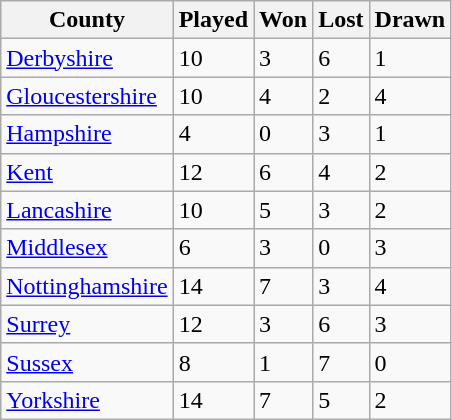<table class="wikitable sortable">
<tr>
<th>County</th>
<th>Played</th>
<th>Won</th>
<th>Lost</th>
<th>Drawn</th>
</tr>
<tr>
<td><a href='#'>Derbyshire</a></td>
<td>10</td>
<td>3</td>
<td>6</td>
<td>1</td>
</tr>
<tr>
<td><a href='#'>Gloucestershire</a></td>
<td>10</td>
<td>4</td>
<td>2</td>
<td>4</td>
</tr>
<tr>
<td><a href='#'>Hampshire</a></td>
<td>4</td>
<td>0</td>
<td>3</td>
<td>1</td>
</tr>
<tr>
<td><a href='#'>Kent</a></td>
<td>12</td>
<td>6</td>
<td>4</td>
<td>2</td>
</tr>
<tr>
<td><a href='#'>Lancashire</a></td>
<td>10</td>
<td>5</td>
<td>3</td>
<td>2</td>
</tr>
<tr>
<td><a href='#'>Middlesex</a></td>
<td>6</td>
<td>3</td>
<td>0</td>
<td>3</td>
</tr>
<tr>
<td><a href='#'>Nottinghamshire</a></td>
<td>14</td>
<td>7</td>
<td>3</td>
<td>4</td>
</tr>
<tr>
<td><a href='#'>Surrey</a></td>
<td>12</td>
<td>3</td>
<td>6</td>
<td>3</td>
</tr>
<tr>
<td><a href='#'>Sussex</a></td>
<td>8</td>
<td>1</td>
<td>7</td>
<td>0</td>
</tr>
<tr>
<td><a href='#'>Yorkshire</a></td>
<td>14</td>
<td>7</td>
<td>5</td>
<td>2</td>
</tr>
</table>
